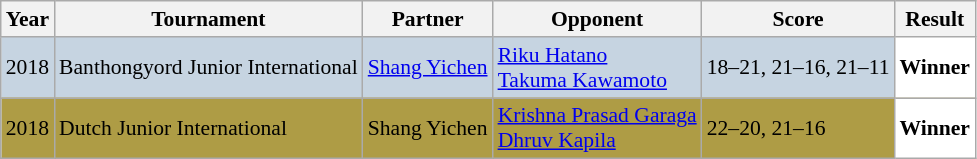<table class="sortable wikitable" style="font-size: 90%;">
<tr>
<th>Year</th>
<th>Tournament</th>
<th>Partner</th>
<th>Opponent</th>
<th>Score</th>
<th>Result</th>
</tr>
<tr style="background:#C6D4E1">
<td align="center">2018</td>
<td align="left">Banthongyord Junior International</td>
<td align="left"> <a href='#'>Shang Yichen</a></td>
<td align="left"> <a href='#'>Riku Hatano</a><br> <a href='#'>Takuma Kawamoto</a></td>
<td align="left">18–21, 21–16, 21–11</td>
<td style="text-align:left; background:white"> <strong>Winner</strong></td>
</tr>
<tr style="background:#AE9C45">
<td align="center">2018</td>
<td align="left">Dutch Junior International</td>
<td align="left"> Shang Yichen</td>
<td align="left"> <a href='#'>Krishna Prasad Garaga</a><br> <a href='#'>Dhruv Kapila</a></td>
<td align="left">22–20, 21–16</td>
<td style="text-align:left; background:white"> <strong>Winner</strong></td>
</tr>
</table>
